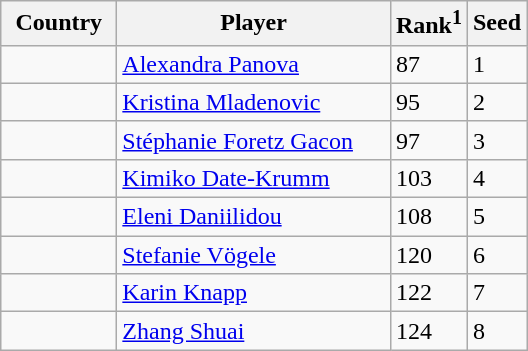<table class="sortable wikitable">
<tr>
<th width="70">Country</th>
<th width="175">Player</th>
<th>Rank<sup>1</sup></th>
<th>Seed</th>
</tr>
<tr>
<td></td>
<td><a href='#'>Alexandra Panova</a></td>
<td>87</td>
<td>1</td>
</tr>
<tr>
<td></td>
<td><a href='#'>Kristina Mladenovic</a></td>
<td>95</td>
<td>2</td>
</tr>
<tr>
<td></td>
<td><a href='#'>Stéphanie Foretz Gacon</a></td>
<td>97</td>
<td>3</td>
</tr>
<tr>
<td></td>
<td><a href='#'>Kimiko Date-Krumm</a></td>
<td>103</td>
<td>4</td>
</tr>
<tr>
<td></td>
<td><a href='#'>Eleni Daniilidou</a></td>
<td>108</td>
<td>5</td>
</tr>
<tr>
<td></td>
<td><a href='#'>Stefanie Vögele</a></td>
<td>120</td>
<td>6</td>
</tr>
<tr>
<td></td>
<td><a href='#'>Karin Knapp</a></td>
<td>122</td>
<td>7</td>
</tr>
<tr>
<td></td>
<td><a href='#'>Zhang Shuai</a></td>
<td>124</td>
<td>8</td>
</tr>
</table>
